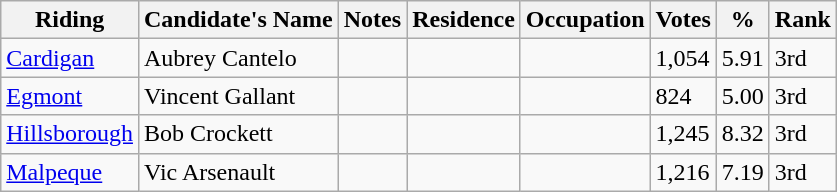<table class="wikitable sortable">
<tr>
<th>Riding<br></th>
<th>Candidate's Name</th>
<th>Notes</th>
<th>Residence</th>
<th>Occupation</th>
<th>Votes</th>
<th>%</th>
<th>Rank</th>
</tr>
<tr>
<td><a href='#'>Cardigan</a></td>
<td>Aubrey Cantelo</td>
<td></td>
<td></td>
<td></td>
<td>1,054</td>
<td>5.91</td>
<td>3rd</td>
</tr>
<tr>
<td><a href='#'>Egmont</a></td>
<td>Vincent Gallant</td>
<td></td>
<td></td>
<td></td>
<td>824</td>
<td>5.00</td>
<td>3rd</td>
</tr>
<tr>
<td><a href='#'>Hillsborough</a></td>
<td>Bob Crockett</td>
<td></td>
<td></td>
<td></td>
<td>1,245</td>
<td>8.32</td>
<td>3rd</td>
</tr>
<tr>
<td><a href='#'>Malpeque</a></td>
<td>Vic Arsenault</td>
<td></td>
<td></td>
<td></td>
<td>1,216</td>
<td>7.19</td>
<td>3rd</td>
</tr>
</table>
